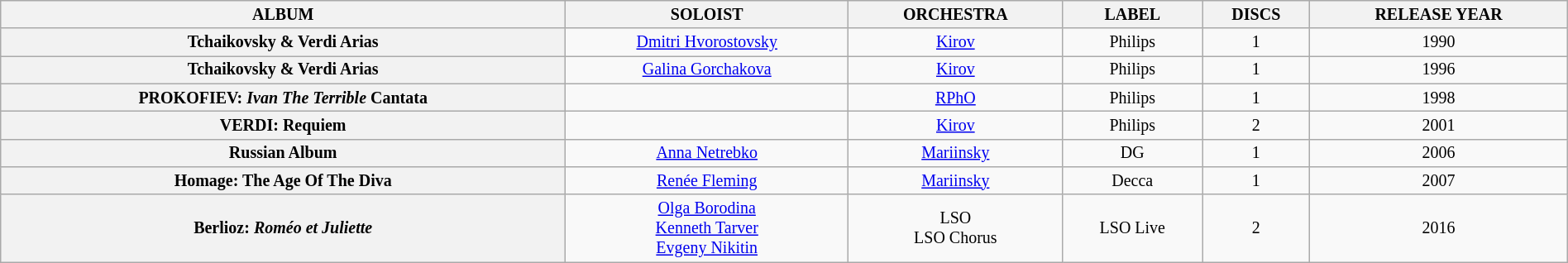<table class="sortable wikitable" style="font-size: smaller; text-align: center; width: 100%;">
<tr>
<th>ALBUM</th>
<th>SOLOIST</th>
<th>ORCHESTRA</th>
<th>LABEL</th>
<th>DISCS</th>
<th>RELEASE YEAR</th>
</tr>
<tr>
<th>Tchaikovsky & Verdi Arias</th>
<td><a href='#'>Dmitri Hvorostovsky</a></td>
<td><a href='#'>Kirov</a></td>
<td>Philips</td>
<td>1</td>
<td>1990</td>
</tr>
<tr>
<th>Tchaikovsky & Verdi Arias</th>
<td><a href='#'>Galina Gorchakova</a></td>
<td><a href='#'>Kirov</a></td>
<td>Philips</td>
<td>1</td>
<td>1996</td>
</tr>
<tr>
<th>PROKOFIEV: <em>Ivan The Terrible</em> Cantata</th>
<td></td>
<td><a href='#'>RPhO</a></td>
<td>Philips</td>
<td>1</td>
<td>1998</td>
</tr>
<tr>
<th>VERDI: Requiem</th>
<td></td>
<td><a href='#'>Kirov</a></td>
<td>Philips</td>
<td>2</td>
<td>2001</td>
</tr>
<tr>
<th>Russian Album</th>
<td><a href='#'>Anna Netrebko</a></td>
<td><a href='#'>Mariinsky</a></td>
<td>DG</td>
<td>1</td>
<td>2006</td>
</tr>
<tr>
<th>Homage: The Age Of The Diva</th>
<td><a href='#'>Renée Fleming</a></td>
<td><a href='#'>Mariinsky</a></td>
<td>Decca</td>
<td>1</td>
<td>2007</td>
</tr>
<tr>
<th>Berlioz: <em>Roméo et Juliette</em></th>
<td><a href='#'>Olga Borodina</a><br><a href='#'>Kenneth Tarver</a><br><a href='#'>Evgeny Nikitin</a></td>
<td>LSO<br>LSO Chorus</td>
<td>LSO Live</td>
<td>2</td>
<td>2016</td>
</tr>
</table>
